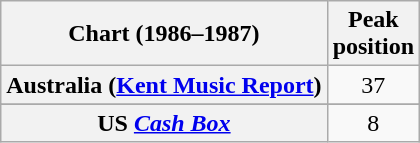<table class="wikitable sortable plainrowheaders" style="text-align:center">
<tr>
<th>Chart (1986–1987)</th>
<th>Peak<br>position</th>
</tr>
<tr>
<th scope="row">Australia (<a href='#'>Kent Music Report</a>)</th>
<td>37</td>
</tr>
<tr>
</tr>
<tr>
</tr>
<tr>
</tr>
<tr>
</tr>
<tr>
</tr>
<tr>
</tr>
<tr>
</tr>
<tr>
</tr>
<tr>
</tr>
<tr>
</tr>
<tr>
<th scope="row">US <em><a href='#'>Cash Box</a></em></th>
<td>8</td>
</tr>
</table>
